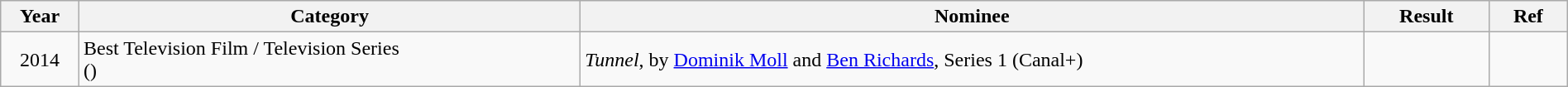<table class="wikitable" style="width:100%;">
<tr>
<th style="width:5%;">Year</th>
<th style="width:32%;">Category</th>
<th style="width:50%;">Nominee</th>
<th style="width:8%;">Result</th>
<th style="width:5%;">Ref</th>
</tr>
<tr>
<td style="text-align:center;">2014</td>
<td>Best Television Film / Television Series<br>()</td>
<td><em>Tunnel</em>, by <a href='#'>Dominik Moll</a> and <a href='#'>Ben Richards</a>, Series 1 (Canal+)</td>
<td></td>
<td style="text-align:center;"></td>
</tr>
</table>
